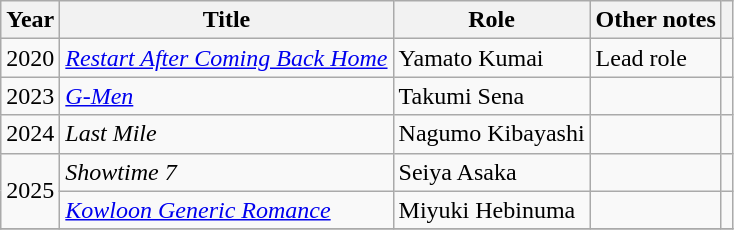<table class="wikitable">
<tr>
<th>Year</th>
<th>Title</th>
<th>Role</th>
<th>Other notes</th>
<th></th>
</tr>
<tr>
<td>2020</td>
<td><em><a href='#'>Restart After Coming Back Home</a></em></td>
<td>Yamato Kumai</td>
<td>Lead role</td>
<td></td>
</tr>
<tr>
<td>2023</td>
<td><a href='#'><em>G-Men</em></a></td>
<td>Takumi Sena</td>
<td></td>
<td></td>
</tr>
<tr>
<td>2024</td>
<td><em>Last Mile</em></td>
<td>Nagumo Kibayashi</td>
<td></td>
<td></td>
</tr>
<tr>
<td rowspan=2>2025</td>
<td><em>Showtime 7</em></td>
<td>Seiya Asaka</td>
<td></td>
<td></td>
</tr>
<tr>
<td><em><a href='#'>Kowloon Generic Romance</a></em></td>
<td>Miyuki Hebinuma</td>
<td></td>
<td></td>
</tr>
<tr>
</tr>
</table>
